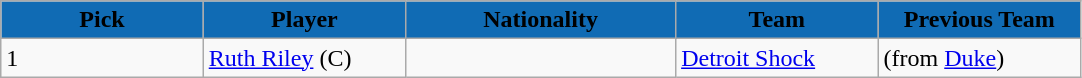<table class="wikitable">
<tr>
<th style="background:#106bb4; width:15%;">Pick</th>
<th style="background:#106bb4; width:15%;">Player</th>
<th style="background:#106bb4; width:20%;">Nationality</th>
<th style="background:#106bb4; width:15%;">Team</th>
<th style="background:#106bb4; width:15%;">Previous Team</th>
</tr>
<tr>
<td>1</td>
<td><a href='#'>Ruth Riley</a> (C)</td>
<td></td>
<td><a href='#'>Detroit Shock</a></td>
<td>(from <a href='#'>Duke</a>)</td>
</tr>
</table>
